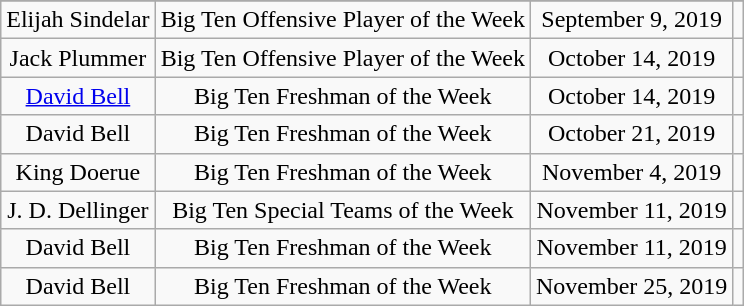<table class="wikitable sortable sortable" style="text-align: center">
<tr align=center>
</tr>
<tr>
<td>Elijah Sindelar</td>
<td>Big Ten Offensive Player of the Week</td>
<td>September 9, 2019</td>
<td></td>
</tr>
<tr>
<td>Jack Plummer</td>
<td>Big Ten Offensive Player of the Week</td>
<td>October 14, 2019</td>
<td></td>
</tr>
<tr>
<td><a href='#'>David Bell</a></td>
<td>Big Ten Freshman of the Week</td>
<td>October 14, 2019</td>
<td></td>
</tr>
<tr>
<td>David Bell</td>
<td>Big Ten Freshman of the Week</td>
<td>October 21, 2019</td>
<td></td>
</tr>
<tr>
<td>King Doerue</td>
<td>Big Ten Freshman of the Week</td>
<td>November 4, 2019</td>
<td></td>
</tr>
<tr>
<td>J. D. Dellinger</td>
<td>Big Ten Special Teams of the Week</td>
<td>November 11, 2019</td>
<td></td>
</tr>
<tr>
<td>David Bell</td>
<td>Big Ten Freshman of the Week</td>
<td>November 11, 2019</td>
<td></td>
</tr>
<tr>
<td>David Bell</td>
<td>Big Ten Freshman of the Week</td>
<td>November 25, 2019</td>
<td></td>
</tr>
</table>
